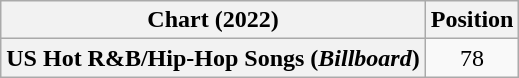<table class="wikitable plainrowheaders" style="text-align:center">
<tr>
<th scope="col">Chart (2022)</th>
<th scope="col">Position</th>
</tr>
<tr>
<th scope="row">US Hot R&B/Hip-Hop Songs (<em>Billboard</em>)</th>
<td>78</td>
</tr>
</table>
